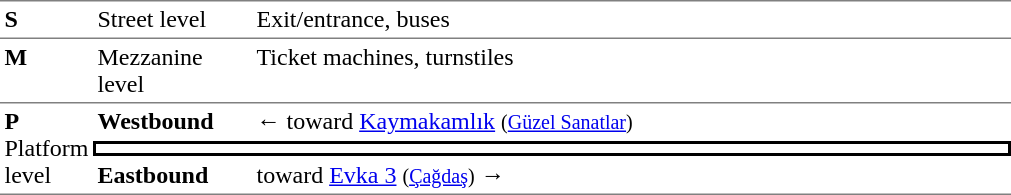<table table border=0 cellspacing=0 cellpadding=3>
<tr>
<td style="border-top:solid 1px gray;" width=50 valign=top><strong>S</strong></td>
<td style="border-top:solid 1px gray;" width=100 valign=top>Street level</td>
<td style="border-top:solid 1px gray;" width=500 valign=top>Exit/entrance, buses</td>
</tr>
<tr>
<td style="border-top:solid 1px gray;" width=50 valign=top><strong>M</strong></td>
<td style="border-top:solid 1px gray;" width=100 valign=top>Mezzanine level</td>
<td style="border-top:solid 1px gray;" width=500 valign=top>Ticket machines, turnstiles</td>
</tr>
<tr>
<td style="border-top:solid 1px gray;border-bottom:solid 1px gray;" width=50 rowspan=3 valign=top><strong>P</strong><br>Platform level</td>
<td style="border-top:solid 1px gray;" width=100><strong>Westbound</strong></td>
<td style="border-top:solid 1px gray;" width=500>←  toward <a href='#'>Kaymakamlık</a> <small>(<a href='#'>Güzel Sanatlar</a>)</small></td>
</tr>
<tr>
<td style="border-top:solid 2px black;border-right:solid 2px black;border-left:solid 2px black;border-bottom:solid 2px black;text-align:center;" colspan=2></td>
</tr>
<tr>
<td style="border-bottom:solid 1px gray;" width=100><strong>Eastbound</strong></td>
<td style="border-bottom:solid 1px gray;" width=500> toward <a href='#'>Evka 3</a> <small>(<a href='#'>Çağdaş</a>)</small> →</td>
</tr>
</table>
